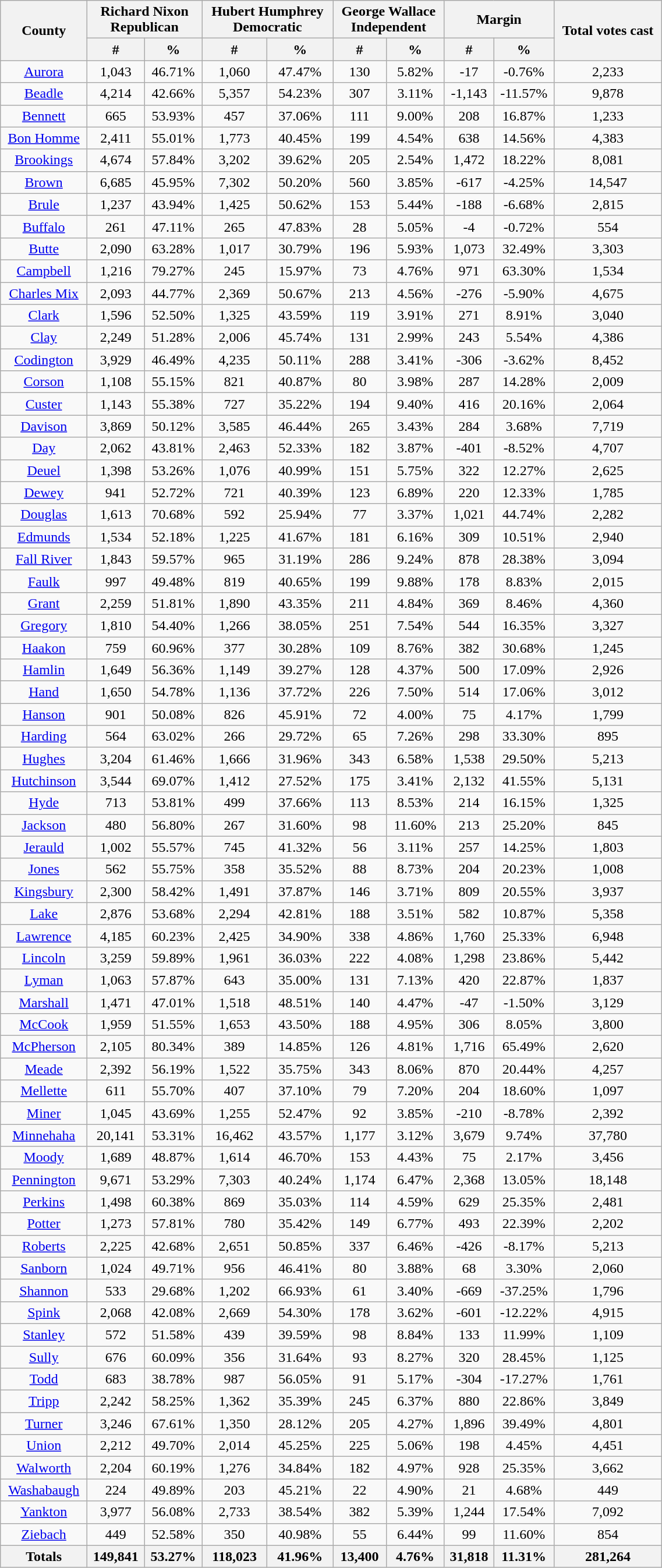<table class="wikitable sortable" width="60%">
<tr>
<th rowspan="2">County</th>
<th colspan="2">Richard Nixon<br>Republican</th>
<th colspan="2">Hubert Humphrey<br>Democratic</th>
<th colspan="2">George Wallace<br>Independent</th>
<th colspan="2">Margin</th>
<th rowspan="2">Total votes cast</th>
</tr>
<tr style="text-align:center;">
<th data-sort-type="number">#</th>
<th data-sort-type="number">%</th>
<th data-sort-type="number">#</th>
<th data-sort-type="number">%</th>
<th data-sort-type="number">#</th>
<th data-sort-type="number">%</th>
<th data-sort-type="number">#</th>
<th data-sort-type="number">%</th>
</tr>
<tr style="text-align:center;">
<td><a href='#'>Aurora</a></td>
<td>1,043</td>
<td>46.71%</td>
<td>1,060</td>
<td>47.47%</td>
<td>130</td>
<td>5.82%</td>
<td>-17</td>
<td>-0.76%</td>
<td>2,233</td>
</tr>
<tr style="text-align:center;">
<td><a href='#'>Beadle</a></td>
<td>4,214</td>
<td>42.66%</td>
<td>5,357</td>
<td>54.23%</td>
<td>307</td>
<td>3.11%</td>
<td>-1,143</td>
<td>-11.57%</td>
<td>9,878</td>
</tr>
<tr style="text-align:center;">
<td><a href='#'>Bennett</a></td>
<td>665</td>
<td>53.93%</td>
<td>457</td>
<td>37.06%</td>
<td>111</td>
<td>9.00%</td>
<td>208</td>
<td>16.87%</td>
<td>1,233</td>
</tr>
<tr style="text-align:center;">
<td><a href='#'>Bon Homme</a></td>
<td>2,411</td>
<td>55.01%</td>
<td>1,773</td>
<td>40.45%</td>
<td>199</td>
<td>4.54%</td>
<td>638</td>
<td>14.56%</td>
<td>4,383</td>
</tr>
<tr style="text-align:center;">
<td><a href='#'>Brookings</a></td>
<td>4,674</td>
<td>57.84%</td>
<td>3,202</td>
<td>39.62%</td>
<td>205</td>
<td>2.54%</td>
<td>1,472</td>
<td>18.22%</td>
<td>8,081</td>
</tr>
<tr style="text-align:center;">
<td><a href='#'>Brown</a></td>
<td>6,685</td>
<td>45.95%</td>
<td>7,302</td>
<td>50.20%</td>
<td>560</td>
<td>3.85%</td>
<td>-617</td>
<td>-4.25%</td>
<td>14,547</td>
</tr>
<tr style="text-align:center;">
<td><a href='#'>Brule</a></td>
<td>1,237</td>
<td>43.94%</td>
<td>1,425</td>
<td>50.62%</td>
<td>153</td>
<td>5.44%</td>
<td>-188</td>
<td>-6.68%</td>
<td>2,815</td>
</tr>
<tr style="text-align:center;">
<td><a href='#'>Buffalo</a></td>
<td>261</td>
<td>47.11%</td>
<td>265</td>
<td>47.83%</td>
<td>28</td>
<td>5.05%</td>
<td>-4</td>
<td>-0.72%</td>
<td>554</td>
</tr>
<tr style="text-align:center;">
<td><a href='#'>Butte</a></td>
<td>2,090</td>
<td>63.28%</td>
<td>1,017</td>
<td>30.79%</td>
<td>196</td>
<td>5.93%</td>
<td>1,073</td>
<td>32.49%</td>
<td>3,303</td>
</tr>
<tr style="text-align:center;">
<td><a href='#'>Campbell</a></td>
<td>1,216</td>
<td>79.27%</td>
<td>245</td>
<td>15.97%</td>
<td>73</td>
<td>4.76%</td>
<td>971</td>
<td>63.30%</td>
<td>1,534</td>
</tr>
<tr style="text-align:center;">
<td><a href='#'>Charles Mix</a></td>
<td>2,093</td>
<td>44.77%</td>
<td>2,369</td>
<td>50.67%</td>
<td>213</td>
<td>4.56%</td>
<td>-276</td>
<td>-5.90%</td>
<td>4,675</td>
</tr>
<tr style="text-align:center;">
<td><a href='#'>Clark</a></td>
<td>1,596</td>
<td>52.50%</td>
<td>1,325</td>
<td>43.59%</td>
<td>119</td>
<td>3.91%</td>
<td>271</td>
<td>8.91%</td>
<td>3,040</td>
</tr>
<tr style="text-align:center;">
<td><a href='#'>Clay</a></td>
<td>2,249</td>
<td>51.28%</td>
<td>2,006</td>
<td>45.74%</td>
<td>131</td>
<td>2.99%</td>
<td>243</td>
<td>5.54%</td>
<td>4,386</td>
</tr>
<tr style="text-align:center;">
<td><a href='#'>Codington</a></td>
<td>3,929</td>
<td>46.49%</td>
<td>4,235</td>
<td>50.11%</td>
<td>288</td>
<td>3.41%</td>
<td>-306</td>
<td>-3.62%</td>
<td>8,452</td>
</tr>
<tr style="text-align:center;">
<td><a href='#'>Corson</a></td>
<td>1,108</td>
<td>55.15%</td>
<td>821</td>
<td>40.87%</td>
<td>80</td>
<td>3.98%</td>
<td>287</td>
<td>14.28%</td>
<td>2,009</td>
</tr>
<tr style="text-align:center;">
<td><a href='#'>Custer</a></td>
<td>1,143</td>
<td>55.38%</td>
<td>727</td>
<td>35.22%</td>
<td>194</td>
<td>9.40%</td>
<td>416</td>
<td>20.16%</td>
<td>2,064</td>
</tr>
<tr style="text-align:center;">
<td><a href='#'>Davison</a></td>
<td>3,869</td>
<td>50.12%</td>
<td>3,585</td>
<td>46.44%</td>
<td>265</td>
<td>3.43%</td>
<td>284</td>
<td>3.68%</td>
<td>7,719</td>
</tr>
<tr style="text-align:center;">
<td><a href='#'>Day</a></td>
<td>2,062</td>
<td>43.81%</td>
<td>2,463</td>
<td>52.33%</td>
<td>182</td>
<td>3.87%</td>
<td>-401</td>
<td>-8.52%</td>
<td>4,707</td>
</tr>
<tr style="text-align:center;">
<td><a href='#'>Deuel</a></td>
<td>1,398</td>
<td>53.26%</td>
<td>1,076</td>
<td>40.99%</td>
<td>151</td>
<td>5.75%</td>
<td>322</td>
<td>12.27%</td>
<td>2,625</td>
</tr>
<tr style="text-align:center;">
<td><a href='#'>Dewey</a></td>
<td>941</td>
<td>52.72%</td>
<td>721</td>
<td>40.39%</td>
<td>123</td>
<td>6.89%</td>
<td>220</td>
<td>12.33%</td>
<td>1,785</td>
</tr>
<tr style="text-align:center;">
<td><a href='#'>Douglas</a></td>
<td>1,613</td>
<td>70.68%</td>
<td>592</td>
<td>25.94%</td>
<td>77</td>
<td>3.37%</td>
<td>1,021</td>
<td>44.74%</td>
<td>2,282</td>
</tr>
<tr style="text-align:center;">
<td><a href='#'>Edmunds</a></td>
<td>1,534</td>
<td>52.18%</td>
<td>1,225</td>
<td>41.67%</td>
<td>181</td>
<td>6.16%</td>
<td>309</td>
<td>10.51%</td>
<td>2,940</td>
</tr>
<tr style="text-align:center;">
<td><a href='#'>Fall River</a></td>
<td>1,843</td>
<td>59.57%</td>
<td>965</td>
<td>31.19%</td>
<td>286</td>
<td>9.24%</td>
<td>878</td>
<td>28.38%</td>
<td>3,094</td>
</tr>
<tr style="text-align:center;">
<td><a href='#'>Faulk</a></td>
<td>997</td>
<td>49.48%</td>
<td>819</td>
<td>40.65%</td>
<td>199</td>
<td>9.88%</td>
<td>178</td>
<td>8.83%</td>
<td>2,015</td>
</tr>
<tr style="text-align:center;">
<td><a href='#'>Grant</a></td>
<td>2,259</td>
<td>51.81%</td>
<td>1,890</td>
<td>43.35%</td>
<td>211</td>
<td>4.84%</td>
<td>369</td>
<td>8.46%</td>
<td>4,360</td>
</tr>
<tr style="text-align:center;">
<td><a href='#'>Gregory</a></td>
<td>1,810</td>
<td>54.40%</td>
<td>1,266</td>
<td>38.05%</td>
<td>251</td>
<td>7.54%</td>
<td>544</td>
<td>16.35%</td>
<td>3,327</td>
</tr>
<tr style="text-align:center;">
<td><a href='#'>Haakon</a></td>
<td>759</td>
<td>60.96%</td>
<td>377</td>
<td>30.28%</td>
<td>109</td>
<td>8.76%</td>
<td>382</td>
<td>30.68%</td>
<td>1,245</td>
</tr>
<tr style="text-align:center;">
<td><a href='#'>Hamlin</a></td>
<td>1,649</td>
<td>56.36%</td>
<td>1,149</td>
<td>39.27%</td>
<td>128</td>
<td>4.37%</td>
<td>500</td>
<td>17.09%</td>
<td>2,926</td>
</tr>
<tr style="text-align:center;">
<td><a href='#'>Hand</a></td>
<td>1,650</td>
<td>54.78%</td>
<td>1,136</td>
<td>37.72%</td>
<td>226</td>
<td>7.50%</td>
<td>514</td>
<td>17.06%</td>
<td>3,012</td>
</tr>
<tr style="text-align:center;">
<td><a href='#'>Hanson</a></td>
<td>901</td>
<td>50.08%</td>
<td>826</td>
<td>45.91%</td>
<td>72</td>
<td>4.00%</td>
<td>75</td>
<td>4.17%</td>
<td>1,799</td>
</tr>
<tr style="text-align:center;">
<td><a href='#'>Harding</a></td>
<td>564</td>
<td>63.02%</td>
<td>266</td>
<td>29.72%</td>
<td>65</td>
<td>7.26%</td>
<td>298</td>
<td>33.30%</td>
<td>895</td>
</tr>
<tr style="text-align:center;">
<td><a href='#'>Hughes</a></td>
<td>3,204</td>
<td>61.46%</td>
<td>1,666</td>
<td>31.96%</td>
<td>343</td>
<td>6.58%</td>
<td>1,538</td>
<td>29.50%</td>
<td>5,213</td>
</tr>
<tr style="text-align:center;">
<td><a href='#'>Hutchinson</a></td>
<td>3,544</td>
<td>69.07%</td>
<td>1,412</td>
<td>27.52%</td>
<td>175</td>
<td>3.41%</td>
<td>2,132</td>
<td>41.55%</td>
<td>5,131</td>
</tr>
<tr style="text-align:center;">
<td><a href='#'>Hyde</a></td>
<td>713</td>
<td>53.81%</td>
<td>499</td>
<td>37.66%</td>
<td>113</td>
<td>8.53%</td>
<td>214</td>
<td>16.15%</td>
<td>1,325</td>
</tr>
<tr style="text-align:center;">
<td><a href='#'>Jackson</a></td>
<td>480</td>
<td>56.80%</td>
<td>267</td>
<td>31.60%</td>
<td>98</td>
<td>11.60%</td>
<td>213</td>
<td>25.20%</td>
<td>845</td>
</tr>
<tr style="text-align:center;">
<td><a href='#'>Jerauld</a></td>
<td>1,002</td>
<td>55.57%</td>
<td>745</td>
<td>41.32%</td>
<td>56</td>
<td>3.11%</td>
<td>257</td>
<td>14.25%</td>
<td>1,803</td>
</tr>
<tr style="text-align:center;">
<td><a href='#'>Jones</a></td>
<td>562</td>
<td>55.75%</td>
<td>358</td>
<td>35.52%</td>
<td>88</td>
<td>8.73%</td>
<td>204</td>
<td>20.23%</td>
<td>1,008</td>
</tr>
<tr style="text-align:center;">
<td><a href='#'>Kingsbury</a></td>
<td>2,300</td>
<td>58.42%</td>
<td>1,491</td>
<td>37.87%</td>
<td>146</td>
<td>3.71%</td>
<td>809</td>
<td>20.55%</td>
<td>3,937</td>
</tr>
<tr style="text-align:center;">
<td><a href='#'>Lake</a></td>
<td>2,876</td>
<td>53.68%</td>
<td>2,294</td>
<td>42.81%</td>
<td>188</td>
<td>3.51%</td>
<td>582</td>
<td>10.87%</td>
<td>5,358</td>
</tr>
<tr style="text-align:center;">
<td><a href='#'>Lawrence</a></td>
<td>4,185</td>
<td>60.23%</td>
<td>2,425</td>
<td>34.90%</td>
<td>338</td>
<td>4.86%</td>
<td>1,760</td>
<td>25.33%</td>
<td>6,948</td>
</tr>
<tr style="text-align:center;">
<td><a href='#'>Lincoln</a></td>
<td>3,259</td>
<td>59.89%</td>
<td>1,961</td>
<td>36.03%</td>
<td>222</td>
<td>4.08%</td>
<td>1,298</td>
<td>23.86%</td>
<td>5,442</td>
</tr>
<tr style="text-align:center;">
<td><a href='#'>Lyman</a></td>
<td>1,063</td>
<td>57.87%</td>
<td>643</td>
<td>35.00%</td>
<td>131</td>
<td>7.13%</td>
<td>420</td>
<td>22.87%</td>
<td>1,837</td>
</tr>
<tr style="text-align:center;">
<td><a href='#'>Marshall</a></td>
<td>1,471</td>
<td>47.01%</td>
<td>1,518</td>
<td>48.51%</td>
<td>140</td>
<td>4.47%</td>
<td>-47</td>
<td>-1.50%</td>
<td>3,129</td>
</tr>
<tr style="text-align:center;">
<td><a href='#'>McCook</a></td>
<td>1,959</td>
<td>51.55%</td>
<td>1,653</td>
<td>43.50%</td>
<td>188</td>
<td>4.95%</td>
<td>306</td>
<td>8.05%</td>
<td>3,800</td>
</tr>
<tr style="text-align:center;">
<td><a href='#'>McPherson</a></td>
<td>2,105</td>
<td>80.34%</td>
<td>389</td>
<td>14.85%</td>
<td>126</td>
<td>4.81%</td>
<td>1,716</td>
<td>65.49%</td>
<td>2,620</td>
</tr>
<tr style="text-align:center;">
<td><a href='#'>Meade</a></td>
<td>2,392</td>
<td>56.19%</td>
<td>1,522</td>
<td>35.75%</td>
<td>343</td>
<td>8.06%</td>
<td>870</td>
<td>20.44%</td>
<td>4,257</td>
</tr>
<tr style="text-align:center;">
<td><a href='#'>Mellette</a></td>
<td>611</td>
<td>55.70%</td>
<td>407</td>
<td>37.10%</td>
<td>79</td>
<td>7.20%</td>
<td>204</td>
<td>18.60%</td>
<td>1,097</td>
</tr>
<tr style="text-align:center;">
<td><a href='#'>Miner</a></td>
<td>1,045</td>
<td>43.69%</td>
<td>1,255</td>
<td>52.47%</td>
<td>92</td>
<td>3.85%</td>
<td>-210</td>
<td>-8.78%</td>
<td>2,392</td>
</tr>
<tr style="text-align:center;">
<td><a href='#'>Minnehaha</a></td>
<td>20,141</td>
<td>53.31%</td>
<td>16,462</td>
<td>43.57%</td>
<td>1,177</td>
<td>3.12%</td>
<td>3,679</td>
<td>9.74%</td>
<td>37,780</td>
</tr>
<tr style="text-align:center;">
<td><a href='#'>Moody</a></td>
<td>1,689</td>
<td>48.87%</td>
<td>1,614</td>
<td>46.70%</td>
<td>153</td>
<td>4.43%</td>
<td>75</td>
<td>2.17%</td>
<td>3,456</td>
</tr>
<tr style="text-align:center;">
<td><a href='#'>Pennington</a></td>
<td>9,671</td>
<td>53.29%</td>
<td>7,303</td>
<td>40.24%</td>
<td>1,174</td>
<td>6.47%</td>
<td>2,368</td>
<td>13.05%</td>
<td>18,148</td>
</tr>
<tr style="text-align:center;">
<td><a href='#'>Perkins</a></td>
<td>1,498</td>
<td>60.38%</td>
<td>869</td>
<td>35.03%</td>
<td>114</td>
<td>4.59%</td>
<td>629</td>
<td>25.35%</td>
<td>2,481</td>
</tr>
<tr style="text-align:center;">
<td><a href='#'>Potter</a></td>
<td>1,273</td>
<td>57.81%</td>
<td>780</td>
<td>35.42%</td>
<td>149</td>
<td>6.77%</td>
<td>493</td>
<td>22.39%</td>
<td>2,202</td>
</tr>
<tr style="text-align:center;">
<td><a href='#'>Roberts</a></td>
<td>2,225</td>
<td>42.68%</td>
<td>2,651</td>
<td>50.85%</td>
<td>337</td>
<td>6.46%</td>
<td>-426</td>
<td>-8.17%</td>
<td>5,213</td>
</tr>
<tr style="text-align:center;">
<td><a href='#'>Sanborn</a></td>
<td>1,024</td>
<td>49.71%</td>
<td>956</td>
<td>46.41%</td>
<td>80</td>
<td>3.88%</td>
<td>68</td>
<td>3.30%</td>
<td>2,060</td>
</tr>
<tr style="text-align:center;">
<td><a href='#'>Shannon</a></td>
<td>533</td>
<td>29.68%</td>
<td>1,202</td>
<td>66.93%</td>
<td>61</td>
<td>3.40%</td>
<td>-669</td>
<td>-37.25%</td>
<td>1,796</td>
</tr>
<tr style="text-align:center;">
<td><a href='#'>Spink</a></td>
<td>2,068</td>
<td>42.08%</td>
<td>2,669</td>
<td>54.30%</td>
<td>178</td>
<td>3.62%</td>
<td>-601</td>
<td>-12.22%</td>
<td>4,915</td>
</tr>
<tr style="text-align:center;">
<td><a href='#'>Stanley</a></td>
<td>572</td>
<td>51.58%</td>
<td>439</td>
<td>39.59%</td>
<td>98</td>
<td>8.84%</td>
<td>133</td>
<td>11.99%</td>
<td>1,109</td>
</tr>
<tr style="text-align:center;">
<td><a href='#'>Sully</a></td>
<td>676</td>
<td>60.09%</td>
<td>356</td>
<td>31.64%</td>
<td>93</td>
<td>8.27%</td>
<td>320</td>
<td>28.45%</td>
<td>1,125</td>
</tr>
<tr style="text-align:center;">
<td><a href='#'>Todd</a></td>
<td>683</td>
<td>38.78%</td>
<td>987</td>
<td>56.05%</td>
<td>91</td>
<td>5.17%</td>
<td>-304</td>
<td>-17.27%</td>
<td>1,761</td>
</tr>
<tr style="text-align:center;">
<td><a href='#'>Tripp</a></td>
<td>2,242</td>
<td>58.25%</td>
<td>1,362</td>
<td>35.39%</td>
<td>245</td>
<td>6.37%</td>
<td>880</td>
<td>22.86%</td>
<td>3,849</td>
</tr>
<tr style="text-align:center;">
<td><a href='#'>Turner</a></td>
<td>3,246</td>
<td>67.61%</td>
<td>1,350</td>
<td>28.12%</td>
<td>205</td>
<td>4.27%</td>
<td>1,896</td>
<td>39.49%</td>
<td>4,801</td>
</tr>
<tr style="text-align:center;">
<td><a href='#'>Union</a></td>
<td>2,212</td>
<td>49.70%</td>
<td>2,014</td>
<td>45.25%</td>
<td>225</td>
<td>5.06%</td>
<td>198</td>
<td>4.45%</td>
<td>4,451</td>
</tr>
<tr style="text-align:center;">
<td><a href='#'>Walworth</a></td>
<td>2,204</td>
<td>60.19%</td>
<td>1,276</td>
<td>34.84%</td>
<td>182</td>
<td>4.97%</td>
<td>928</td>
<td>25.35%</td>
<td>3,662</td>
</tr>
<tr style="text-align:center;">
<td><a href='#'>Washabaugh</a></td>
<td>224</td>
<td>49.89%</td>
<td>203</td>
<td>45.21%</td>
<td>22</td>
<td>4.90%</td>
<td>21</td>
<td>4.68%</td>
<td>449</td>
</tr>
<tr style="text-align:center;">
<td><a href='#'>Yankton</a></td>
<td>3,977</td>
<td>56.08%</td>
<td>2,733</td>
<td>38.54%</td>
<td>382</td>
<td>5.39%</td>
<td>1,244</td>
<td>17.54%</td>
<td>7,092</td>
</tr>
<tr style="text-align:center;">
<td><a href='#'>Ziebach</a></td>
<td>449</td>
<td>52.58%</td>
<td>350</td>
<td>40.98%</td>
<td>55</td>
<td>6.44%</td>
<td>99</td>
<td>11.60%</td>
<td>854</td>
</tr>
<tr style="text-align:center;">
<th>Totals</th>
<th>149,841</th>
<th>53.27%</th>
<th>118,023</th>
<th>41.96%</th>
<th>13,400</th>
<th>4.76%</th>
<th>31,818</th>
<th>11.31%</th>
<th>281,264</th>
</tr>
</table>
